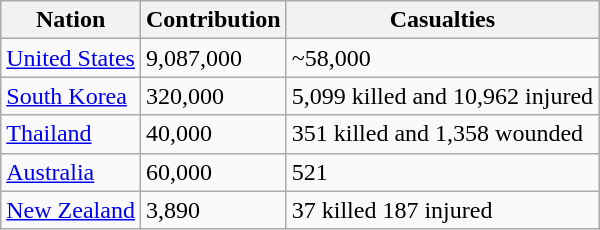<table class="wikitable floatright">
<tr>
<th>Nation</th>
<th>Contribution</th>
<th>Casualties</th>
</tr>
<tr>
<td> <a href='#'>United States</a></td>
<td>9,087,000</td>
<td>~58,000</td>
</tr>
<tr>
<td> <a href='#'>South Korea</a></td>
<td>320,000</td>
<td>5,099 killed and 10,962 injured</td>
</tr>
<tr>
<td> <a href='#'>Thailand</a></td>
<td>40,000</td>
<td>351 killed and 1,358 wounded</td>
</tr>
<tr>
<td> <a href='#'>Australia</a></td>
<td>60,000</td>
<td>521</td>
</tr>
<tr>
<td> <a href='#'>New Zealand</a></td>
<td>3,890</td>
<td>37 killed 187 injured</td>
</tr>
</table>
